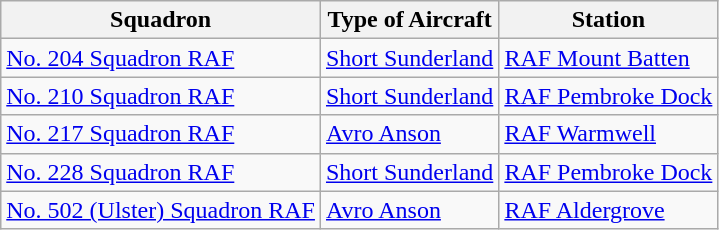<table class="wikitable">
<tr>
<th>Squadron</th>
<th>Type of Aircraft</th>
<th>Station</th>
</tr>
<tr>
<td><a href='#'>No. 204 Squadron RAF</a></td>
<td><a href='#'>Short Sunderland</a></td>
<td><a href='#'>RAF Mount Batten</a></td>
</tr>
<tr>
<td><a href='#'>No. 210 Squadron RAF</a></td>
<td><a href='#'>Short Sunderland</a></td>
<td><a href='#'>RAF Pembroke Dock</a></td>
</tr>
<tr>
<td><a href='#'>No. 217 Squadron RAF</a></td>
<td><a href='#'>Avro Anson</a></td>
<td><a href='#'>RAF Warmwell</a></td>
</tr>
<tr>
<td><a href='#'>No. 228 Squadron RAF</a></td>
<td><a href='#'>Short Sunderland</a></td>
<td><a href='#'>RAF Pembroke Dock</a></td>
</tr>
<tr>
<td><a href='#'>No. 502 (Ulster) Squadron RAF</a></td>
<td><a href='#'>Avro Anson</a></td>
<td><a href='#'>RAF Aldergrove</a></td>
</tr>
</table>
